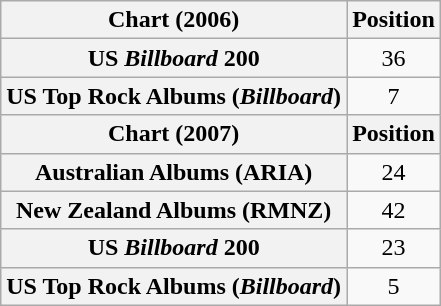<table class="wikitable plainrowheaders" style="text-align:center">
<tr>
<th scope="col">Chart (2006)</th>
<th scope="col">Position</th>
</tr>
<tr>
<th scope="row">US <em>Billboard</em> 200</th>
<td>36</td>
</tr>
<tr>
<th scope="row">US Top Rock Albums (<em>Billboard</em>)</th>
<td>7</td>
</tr>
<tr>
<th scope="col">Chart (2007)</th>
<th scope="col">Position</th>
</tr>
<tr>
<th scope="row">Australian Albums (ARIA)</th>
<td>24</td>
</tr>
<tr>
<th scope="row">New Zealand Albums (RMNZ)</th>
<td>42</td>
</tr>
<tr>
<th scope="row">US <em>Billboard</em> 200</th>
<td>23</td>
</tr>
<tr>
<th scope="row">US Top Rock Albums (<em>Billboard</em>)</th>
<td>5</td>
</tr>
</table>
